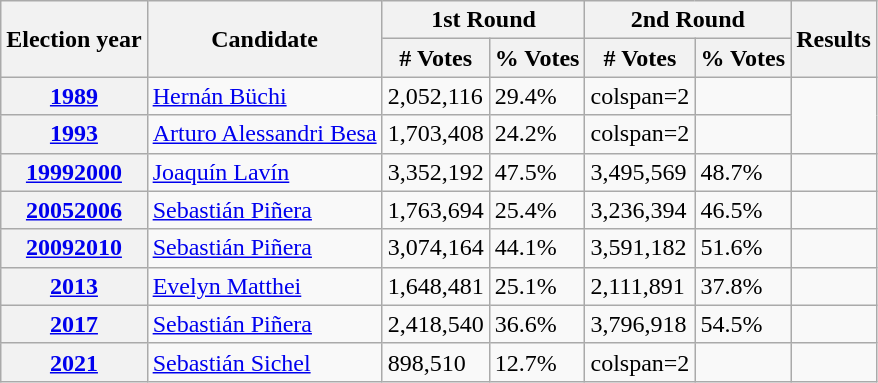<table class="wikitable">
<tr>
<th rowspan=2>Election year</th>
<th rowspan=2>Candidate</th>
<th colspan=2>1st Round</th>
<th colspan=2>2nd Round</th>
<th rowspan=2>Results</th>
</tr>
<tr>
<th># Votes</th>
<th>% Votes</th>
<th># Votes</th>
<th>% Votes</th>
</tr>
<tr>
<th><a href='#'>1989</a></th>
<td><a href='#'>Hernán Büchi</a></td>
<td>2,052,116</td>
<td>29.4%</td>
<td>colspan=2 </td>
<td></td>
</tr>
<tr>
<th><a href='#'>1993</a></th>
<td><a href='#'>Arturo Alessandri Besa</a></td>
<td>1,703,408</td>
<td>24.2%</td>
<td>colspan=2 </td>
<td></td>
</tr>
<tr>
<th><a href='#'>19992000</a></th>
<td><a href='#'>Joaquín Lavín</a></td>
<td>3,352,192</td>
<td>47.5%</td>
<td>3,495,569</td>
<td>48.7%</td>
<td></td>
</tr>
<tr>
<th><a href='#'>20052006</a></th>
<td><a href='#'>Sebastián Piñera</a></td>
<td>1,763,694</td>
<td>25.4%</td>
<td>3,236,394</td>
<td>46.5%</td>
<td></td>
</tr>
<tr>
<th><a href='#'>20092010</a></th>
<td><a href='#'>Sebastián Piñera</a></td>
<td>3,074,164</td>
<td>44.1%</td>
<td>3,591,182</td>
<td>51.6%</td>
<td></td>
</tr>
<tr>
<th><a href='#'>2013</a></th>
<td><a href='#'>Evelyn Matthei</a></td>
<td>1,648,481</td>
<td>25.1%</td>
<td>2,111,891</td>
<td>37.8%</td>
<td></td>
</tr>
<tr>
<th><a href='#'>2017</a></th>
<td><a href='#'>Sebastián Piñera</a></td>
<td>2,418,540</td>
<td>36.6%</td>
<td>3,796,918</td>
<td>54.5%</td>
<td></td>
</tr>
<tr>
<th><a href='#'>2021</a></th>
<td><a href='#'>Sebastián Sichel</a></td>
<td>898,510</td>
<td>12.7%</td>
<td>colspan=2 </td>
<td></td>
</tr>
</table>
